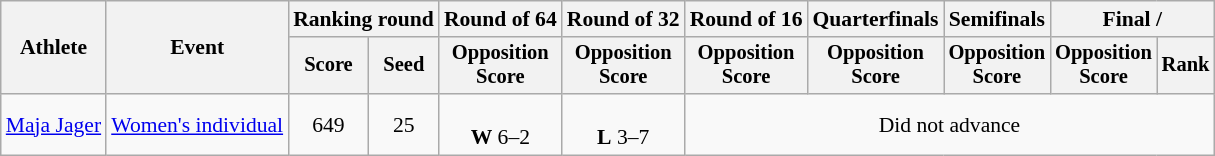<table class="wikitable" style="font-size:90%">
<tr>
<th rowspan=2>Athlete</th>
<th rowspan=2>Event</th>
<th colspan="2">Ranking round</th>
<th>Round of 64</th>
<th>Round of 32</th>
<th>Round of 16</th>
<th>Quarterfinals</th>
<th>Semifinals</th>
<th colspan="2">Final / </th>
</tr>
<tr style="font-size:95%">
<th>Score</th>
<th>Seed</th>
<th>Opposition<br>Score</th>
<th>Opposition<br>Score</th>
<th>Opposition<br>Score</th>
<th>Opposition<br>Score</th>
<th>Opposition<br>Score</th>
<th>Opposition<br>Score</th>
<th>Rank</th>
</tr>
<tr align=center>
<td align=left><a href='#'>Maja Jager</a></td>
<td align=left><a href='#'>Women's individual</a></td>
<td>649</td>
<td>25</td>
<td><br><strong>W</strong> 6–2</td>
<td><br> <strong>L</strong> 3–7</td>
<td colspan=5>Did not advance</td>
</tr>
</table>
